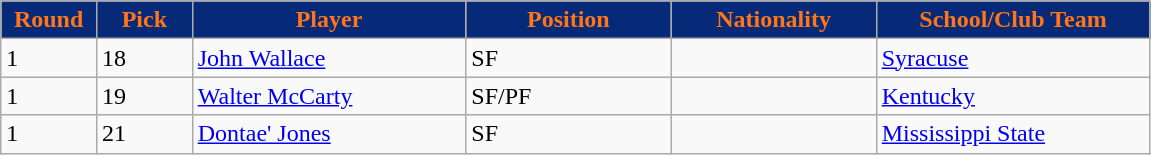<table class="wikitable sortable sortable">
<tr>
<th style="background:#062A78;color:#FF7518;" width="7%">Round</th>
<th style="background:#062A78;color:#FF7518;" width="7%">Pick</th>
<th style="background:#062A78;color:#FF7518;" width="20%">Player</th>
<th style="background:#062A78;color:#FF7518;" width="15%">Position</th>
<th style="background:#062A78;color:#FF7518;" width="15%">Nationality</th>
<th style="background:#062A78;color:#FF7518;" width="20%">School/Club Team</th>
</tr>
<tr>
<td>1</td>
<td>18</td>
<td><a href='#'>John Wallace</a></td>
<td>SF</td>
<td></td>
<td><a href='#'>Syracuse</a></td>
</tr>
<tr>
<td>1</td>
<td>19</td>
<td><a href='#'>Walter McCarty</a></td>
<td>SF/PF</td>
<td></td>
<td><a href='#'>Kentucky</a></td>
</tr>
<tr>
<td>1</td>
<td>21</td>
<td><a href='#'>Dontae' Jones</a></td>
<td>SF</td>
<td></td>
<td><a href='#'>Mississippi State</a></td>
</tr>
</table>
